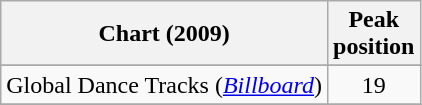<table class="wikitable">
<tr>
<th>Chart (2009)</th>
<th>Peak<br>position</th>
</tr>
<tr>
</tr>
<tr>
<td>Global Dance Tracks (<em><a href='#'>Billboard</a></em>)</td>
<td align=center>19</td>
</tr>
<tr>
</tr>
</table>
